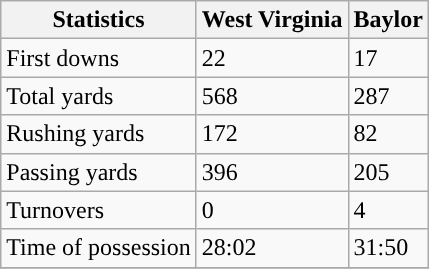<table class="wikitable" style="float: left;">
<tr>
<th>Statistics</th>
<th>West Virginia</th>
<th>Baylor</th>
</tr>
<tr>
<td>First downs</td>
<td>22</td>
<td>17</td>
</tr>
<tr>
<td>Total yards</td>
<td>568</td>
<td>287</td>
</tr>
<tr>
<td>Rushing yards</td>
<td>172</td>
<td>82</td>
</tr>
<tr>
<td>Passing yards</td>
<td>396</td>
<td>205</td>
</tr>
<tr>
<td>Turnovers</td>
<td>0</td>
<td>4</td>
</tr>
<tr>
<td>Time of possession</td>
<td>28:02</td>
<td>31:50</td>
</tr>
<tr>
</tr>
</table>
